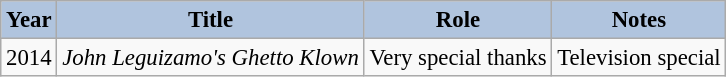<table class="wikitable" style="font-size:95%;">
<tr>
<th style="background:#B0C4DE;">Year</th>
<th style="background:#B0C4DE;">Title</th>
<th style="background:#B0C4DE;">Role</th>
<th style="background:#B0C4DE;">Notes</th>
</tr>
<tr>
<td>2014</td>
<td><em>John Leguizamo's Ghetto Klown</em></td>
<td>Very special thanks</td>
<td>Television special</td>
</tr>
</table>
